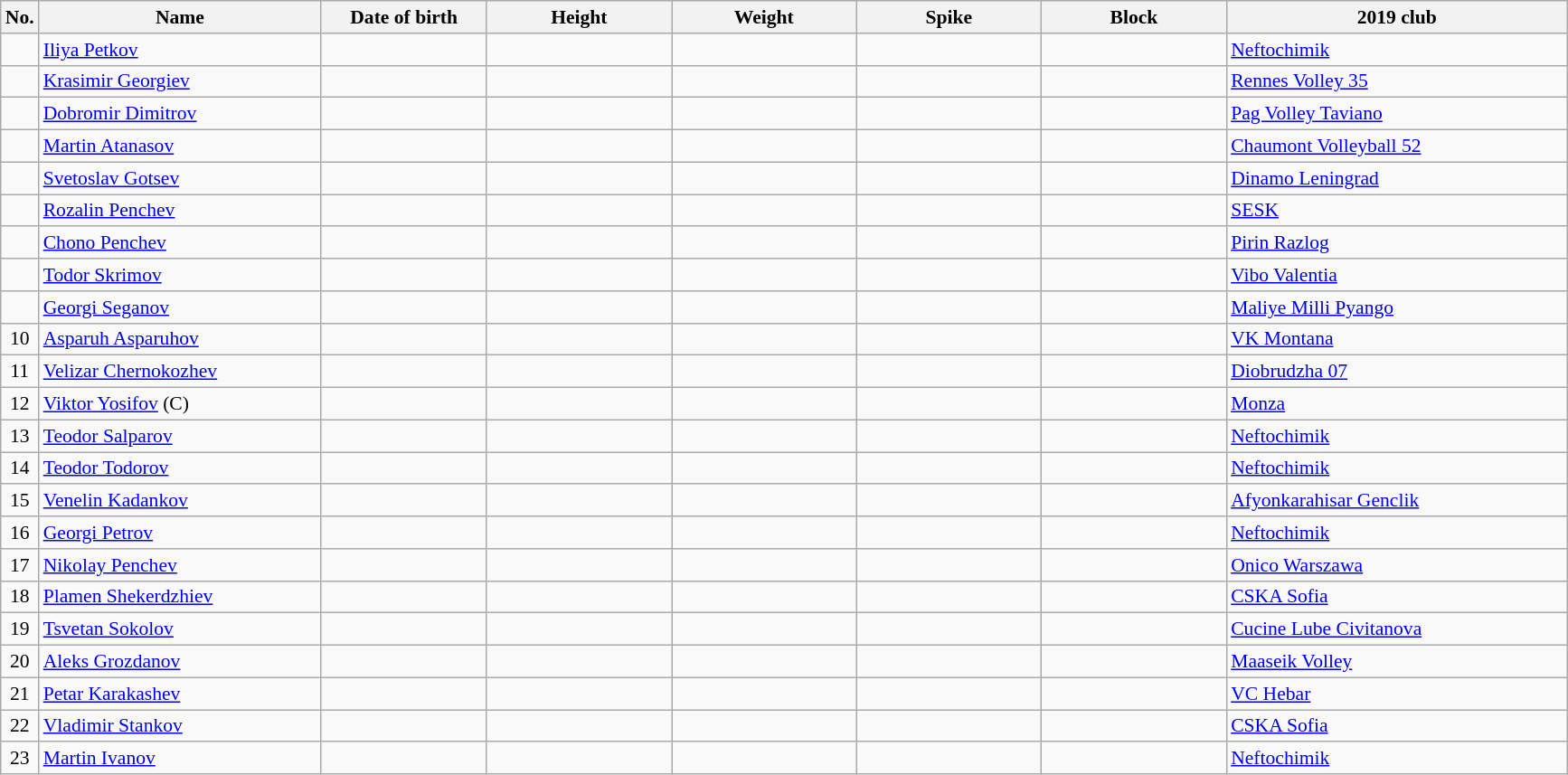<table class="wikitable sortable" style="font-size:90%; text-align:center;">
<tr>
<th>No.</th>
<th style="width:14em">Name</th>
<th style="width:8em">Date of birth</th>
<th style="width:9em">Height</th>
<th style="width:9em">Weight</th>
<th style="width:9em">Spike</th>
<th style="width:9em">Block</th>
<th style="width:17em">2019 club</th>
</tr>
<tr>
<td></td>
<td align=left><a href='#'>Iliya Petkov</a></td>
<td align=right></td>
<td></td>
<td></td>
<td></td>
<td></td>
<td align=left> <a href='#'>Neftochimik</a></td>
</tr>
<tr>
<td></td>
<td align=left><a href='#'>Krasimir Georgiev</a></td>
<td align=right></td>
<td></td>
<td></td>
<td></td>
<td></td>
<td align=left> <a href='#'>Rennes Volley 35</a></td>
</tr>
<tr>
<td></td>
<td align=left><a href='#'>Dobromir Dimitrov</a></td>
<td align=right></td>
<td></td>
<td></td>
<td></td>
<td></td>
<td align=left> <a href='#'>Pag Volley Taviano</a></td>
</tr>
<tr>
<td></td>
<td align=left><a href='#'>Martin Atanasov</a></td>
<td align=right></td>
<td></td>
<td></td>
<td></td>
<td></td>
<td align=left> <a href='#'>Chaumont Volleyball 52</a></td>
</tr>
<tr>
<td></td>
<td align=left><a href='#'>Svetoslav Gotsev</a></td>
<td align=right></td>
<td></td>
<td></td>
<td></td>
<td></td>
<td align=left> <a href='#'>Dinamo Leningrad</a></td>
</tr>
<tr>
<td></td>
<td align=left><a href='#'>Rozalin Penchev</a></td>
<td align=right></td>
<td></td>
<td></td>
<td></td>
<td></td>
<td align=left> <a href='#'>SESK</a></td>
</tr>
<tr>
<td></td>
<td align=left><a href='#'>Chono Penchev</a></td>
<td align=right></td>
<td></td>
<td></td>
<td></td>
<td></td>
<td align=left> <a href='#'>Pirin Razlog</a></td>
</tr>
<tr>
<td></td>
<td align=left><a href='#'>Todor Skrimov</a></td>
<td align=right></td>
<td></td>
<td></td>
<td></td>
<td></td>
<td align=left> <a href='#'>Vibo Valentia</a></td>
</tr>
<tr>
<td></td>
<td align=left><a href='#'>Georgi Seganov</a></td>
<td align=right></td>
<td></td>
<td></td>
<td></td>
<td></td>
<td align=left> <a href='#'>Maliye Milli Pyango</a></td>
</tr>
<tr>
<td>10</td>
<td align=left><a href='#'>Asparuh Asparuhov</a></td>
<td align=right></td>
<td></td>
<td></td>
<td></td>
<td></td>
<td align=left> <a href='#'>VK Montana</a></td>
</tr>
<tr>
<td>11</td>
<td align=left><a href='#'>Velizar Chernokozhev</a></td>
<td align=right></td>
<td></td>
<td></td>
<td></td>
<td></td>
<td align=left> <a href='#'>Diobrudzha 07</a></td>
</tr>
<tr>
<td>12</td>
<td align=left><a href='#'>Viktor Yosifov</a> (C)</td>
<td align="right"></td>
<td></td>
<td></td>
<td></td>
<td></td>
<td align=left> <a href='#'>Monza</a></td>
</tr>
<tr>
<td>13</td>
<td align=left><a href='#'>Teodor Salparov</a></td>
<td align=right></td>
<td></td>
<td></td>
<td></td>
<td></td>
<td align=left> <a href='#'>Neftochimik</a></td>
</tr>
<tr>
<td>14</td>
<td align=left><a href='#'>Teodor Todorov</a></td>
<td align=right></td>
<td></td>
<td></td>
<td></td>
<td></td>
<td align=left> <a href='#'>Neftochimik</a></td>
</tr>
<tr>
<td>15</td>
<td align=left><a href='#'>Venelin Kadankov</a></td>
<td align=right></td>
<td></td>
<td></td>
<td></td>
<td></td>
<td align=left> <a href='#'>Afyonkarahisar Genclik</a></td>
</tr>
<tr>
<td>16</td>
<td align=left><a href='#'>Georgi Petrov</a></td>
<td align=right></td>
<td></td>
<td></td>
<td></td>
<td></td>
<td align=left> <a href='#'>Neftochimik</a></td>
</tr>
<tr>
<td>17</td>
<td align=left><a href='#'>Nikolay Penchev</a></td>
<td align=right></td>
<td></td>
<td></td>
<td></td>
<td></td>
<td align=left> <a href='#'>Onico Warszawa</a></td>
</tr>
<tr>
<td>18</td>
<td align=left><a href='#'>Plamen Shekerdzhiev</a></td>
<td align=right></td>
<td></td>
<td></td>
<td></td>
<td></td>
<td align=left> <a href='#'>CSKA Sofia</a></td>
</tr>
<tr>
<td>19</td>
<td align=left><a href='#'>Tsvetan Sokolov</a></td>
<td align=right></td>
<td></td>
<td></td>
<td></td>
<td></td>
<td align=left> <a href='#'>Cucine Lube Civitanova</a></td>
</tr>
<tr>
<td>20</td>
<td align=left><a href='#'>Aleks Grozdanov</a></td>
<td align=right></td>
<td></td>
<td></td>
<td></td>
<td></td>
<td align=left> <a href='#'>Maaseik Volley</a></td>
</tr>
<tr>
<td>21</td>
<td align=left><a href='#'>Petar Karakashev</a></td>
<td align=right></td>
<td></td>
<td></td>
<td></td>
<td></td>
<td align=left> <a href='#'>VC Hebar</a></td>
</tr>
<tr>
<td>22</td>
<td align=left><a href='#'>Vladimir Stankov</a></td>
<td align=right></td>
<td></td>
<td></td>
<td></td>
<td></td>
<td align=left> <a href='#'>CSKA Sofia</a></td>
</tr>
<tr>
<td>23</td>
<td align=left><a href='#'>Martin Ivanov</a></td>
<td align=right></td>
<td></td>
<td></td>
<td></td>
<td></td>
<td align=left> <a href='#'>Neftochimik</a></td>
</tr>
</table>
